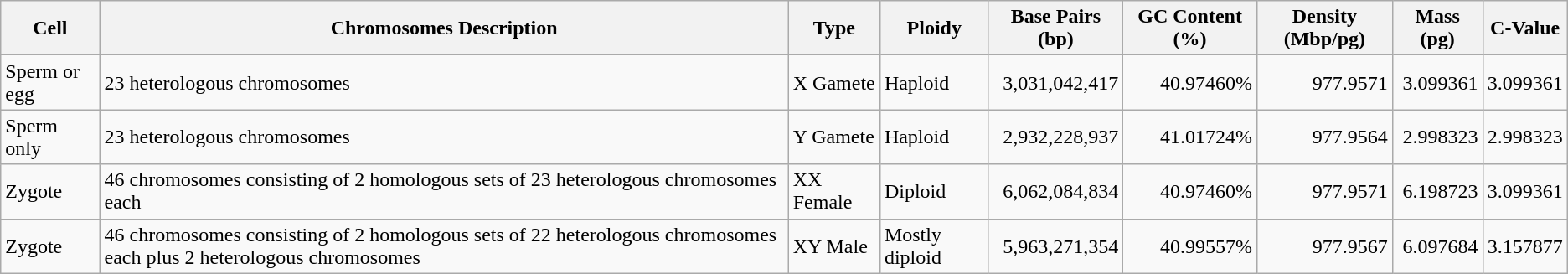<table class="wikitable">
<tr>
<th>Cell</th>
<th>Chromosomes Description</th>
<th>Type</th>
<th>Ploidy</th>
<th>Base Pairs (bp)</th>
<th>GC Content (%)</th>
<th>Density (Mbp/pg)</th>
<th>Mass (pg)</th>
<th>C-Value</th>
</tr>
<tr>
<td>Sperm or egg</td>
<td>23 heterologous chromosomes</td>
<td>X Gamete</td>
<td>Haploid</td>
<td align="right">3,031,042,417</td>
<td align="right">40.97460%</td>
<td align="right">977.9571</td>
<td align="right">3.099361</td>
<td>3.099361</td>
</tr>
<tr>
<td>Sperm only</td>
<td>23 heterologous chromosomes</td>
<td>Y Gamete</td>
<td>Haploid</td>
<td align="right">2,932,228,937</td>
<td align="right">41.01724%</td>
<td align="right">977.9564</td>
<td align="right">2.998323</td>
<td>2.998323</td>
</tr>
<tr>
<td>Zygote</td>
<td>46 chromosomes consisting of 2 homologous sets of 23 heterologous chromosomes each</td>
<td>XX Female</td>
<td>Diploid</td>
<td align="right">6,062,084,834</td>
<td align="right">40.97460%</td>
<td align="right">977.9571</td>
<td align="right">6.198723</td>
<td>3.099361</td>
</tr>
<tr>
<td>Zygote</td>
<td>46 chromosomes consisting of 2 homologous sets of 22 heterologous chromosomes each plus 2 heterologous chromosomes</td>
<td>XY Male</td>
<td>Mostly diploid</td>
<td align="right">5,963,271,354</td>
<td align="right">40.99557%</td>
<td align="right">977.9567</td>
<td align="right">6.097684</td>
<td>3.157877</td>
</tr>
</table>
